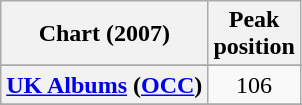<table class="wikitable sortable plainrowheaders" style="text-align:center">
<tr>
<th scope="col">Chart (2007)</th>
<th scope="col">Peak<br>position</th>
</tr>
<tr>
</tr>
<tr>
<th scope="row"><a href='#'>UK Albums</a> (<a href='#'>OCC</a>)</th>
<td>106</td>
</tr>
<tr>
</tr>
<tr>
</tr>
<tr>
</tr>
</table>
